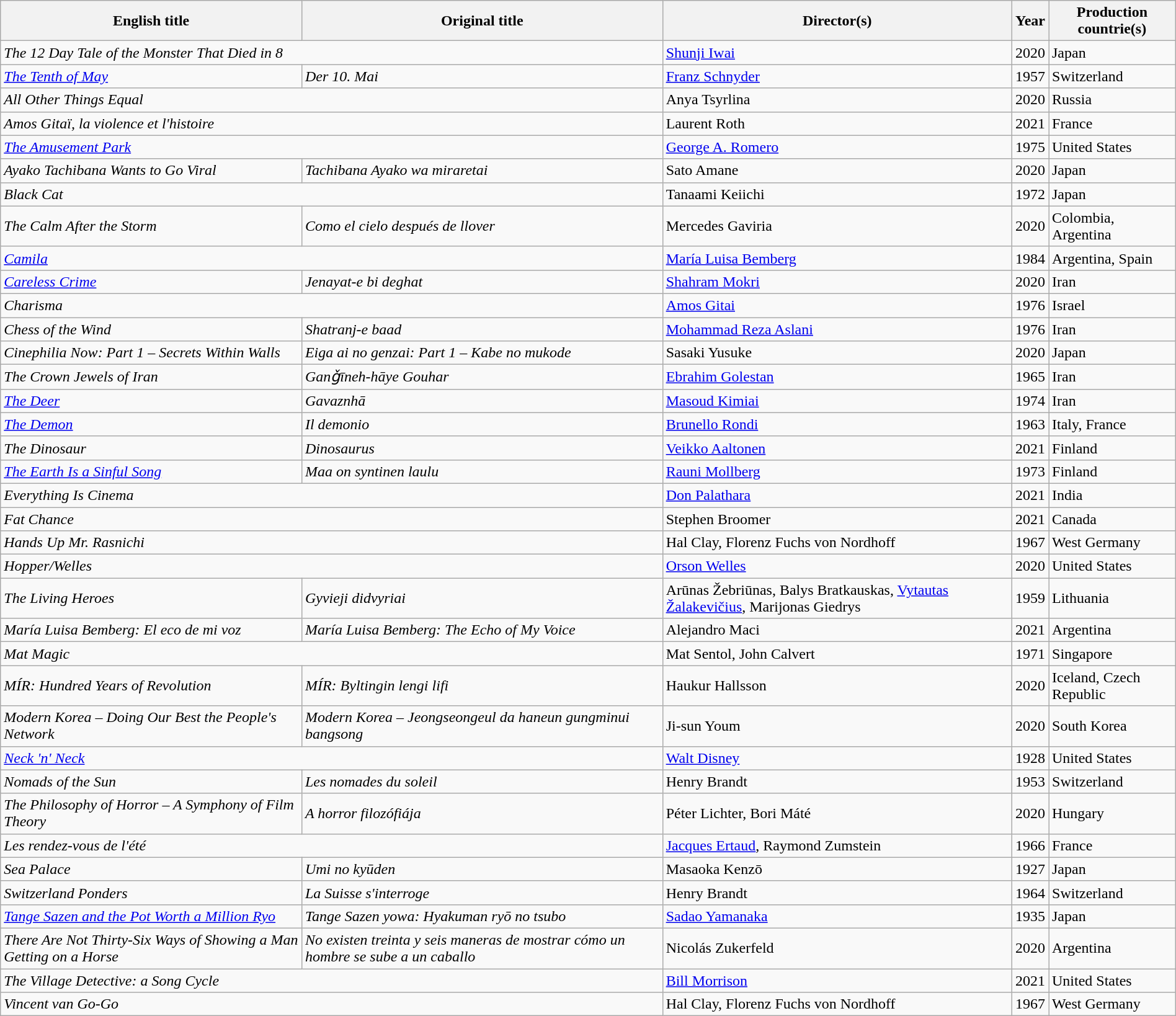<table class="sortable wikitable" style="width:100%; margin-bottom:4px" cellpadding="5">
<tr>
<th scope="col">English title</th>
<th scope="col">Original title</th>
<th scope="col">Director(s)</th>
<th scope="col">Year</th>
<th scope="col">Production countrie(s)</th>
</tr>
<tr>
<td colspan="2"><em>The 12 Day Tale of the Monster That Died in 8</em></td>
<td><a href='#'>Shunji Iwai</a></td>
<td align="center">2020</td>
<td>Japan</td>
</tr>
<tr>
<td><em><a href='#'>The Tenth of May</a></em></td>
<td><em>Der 10. Mai</em></td>
<td><a href='#'>Franz Schnyder</a></td>
<td align="center">1957</td>
<td>Switzerland</td>
</tr>
<tr>
<td colspan="2"><em>All Other Things Equal</em></td>
<td>Anya Tsyrlina</td>
<td align="center">2020</td>
<td>Russia</td>
</tr>
<tr>
<td colspan="2"><em>Amos Gitaï, la violence et l'histoire</em></td>
<td>Laurent Roth</td>
<td align="center">2021</td>
<td>France</td>
</tr>
<tr>
<td colspan="2"><em><a href='#'>The Amusement Park</a></em></td>
<td><a href='#'>George A. Romero</a></td>
<td align="center">1975</td>
<td>United States</td>
</tr>
<tr>
<td><em>Ayako Tachibana Wants to Go Viral</em></td>
<td><em>Tachibana Ayako wa miraretai</em></td>
<td>Sato Amane</td>
<td align="center">2020</td>
<td>Japan</td>
</tr>
<tr>
<td colspan="2"><em>Black Cat</em></td>
<td>Tanaami Keiichi</td>
<td align="center">1972</td>
<td>Japan</td>
</tr>
<tr>
<td><em>The Calm After the Storm</em></td>
<td><em>Como el cielo después de llover</em></td>
<td>Mercedes Gaviria</td>
<td align="center">2020</td>
<td>Colombia, Argentina</td>
</tr>
<tr>
<td colspan="2"><em><a href='#'>Camila</a></em></td>
<td><a href='#'>María Luisa Bemberg</a></td>
<td align="center">1984</td>
<td>Argentina, Spain</td>
</tr>
<tr>
<td><em><a href='#'>Careless Crime</a></em></td>
<td><em>Jenayat-e bi deghat</em></td>
<td><a href='#'>Shahram Mokri</a></td>
<td align="center">2020</td>
<td>Iran</td>
</tr>
<tr>
<td colspan="2"><em>Charisma</em></td>
<td><a href='#'>Amos Gitai</a></td>
<td align="center">1976</td>
<td>Israel</td>
</tr>
<tr>
<td><em>Chess of the Wind</em></td>
<td><em>Shatranj-e baad</em></td>
<td><a href='#'>Mohammad Reza Aslani</a></td>
<td align="center">1976</td>
<td>Iran</td>
</tr>
<tr>
<td><em>Cinephilia Now: Part 1 – Secrets Within Walls</em></td>
<td><em>Eiga ai no genzai: Part 1 – Kabe no mukode</em></td>
<td>Sasaki Yusuke</td>
<td align="center">2020</td>
<td>Japan</td>
</tr>
<tr>
<td><em>The Crown Jewels of Iran</em></td>
<td><em>Ganǧīneh-hāye Gouhar</em></td>
<td><a href='#'>Ebrahim Golestan</a></td>
<td align="center">1965</td>
<td>Iran</td>
</tr>
<tr>
<td><em><a href='#'>The Deer</a></em></td>
<td><em>Gavaznhā</em></td>
<td><a href='#'>Masoud Kimiai</a></td>
<td align="center">1974</td>
<td>Iran</td>
</tr>
<tr>
<td><em><a href='#'>The Demon</a></em></td>
<td><em>Il demonio</em></td>
<td><a href='#'>Brunello Rondi</a></td>
<td align="center">1963</td>
<td>Italy, France</td>
</tr>
<tr>
<td><em>The Dinosaur</em></td>
<td><em>Dinosaurus</em></td>
<td><a href='#'>Veikko Aaltonen</a></td>
<td align="center">2021</td>
<td>Finland</td>
</tr>
<tr>
<td><em><a href='#'>The Earth Is a Sinful Song</a></em></td>
<td><em>Maa on syntinen laulu</em></td>
<td><a href='#'>Rauni Mollberg</a></td>
<td align="center">1973</td>
<td>Finland</td>
</tr>
<tr>
<td colspan="2"><em>Everything Is Cinema</em></td>
<td><a href='#'>Don Palathara</a></td>
<td align="center">2021</td>
<td>India</td>
</tr>
<tr>
<td colspan="2"><em>Fat Chance</em></td>
<td>Stephen Broomer</td>
<td align="center">2021</td>
<td>Canada</td>
</tr>
<tr>
<td colspan="2"><em>Hands Up Mr. Rasnichi</em></td>
<td>Hal Clay, Florenz Fuchs von Nordhoff</td>
<td align="center">1967</td>
<td>West Germany</td>
</tr>
<tr>
<td colspan="2"><em>Hopper/Welles</em></td>
<td><a href='#'>Orson Welles</a></td>
<td align="center">2020</td>
<td>United States</td>
</tr>
<tr>
<td><em>The Living Heroes</em></td>
<td><em>Gyvieji didvyriai</em></td>
<td>Arūnas Žebriūnas, Balys Bratkauskas, <a href='#'>Vytautas Žalakevičius</a>, Marijonas Giedrys</td>
<td align="center">1959</td>
<td>Lithuania</td>
</tr>
<tr>
<td><em>María Luisa Bemberg: El eco de mi voz</em></td>
<td><em>María Luisa Bemberg: The Echo of My Voice</em></td>
<td>Alejandro Maci</td>
<td align="center">2021</td>
<td>Argentina</td>
</tr>
<tr>
<td colspan="2"><em>Mat Magic</em></td>
<td>Mat Sentol, John Calvert</td>
<td align="center">1971</td>
<td>Singapore</td>
</tr>
<tr>
<td><em>MÍR: Hundred Years of Revolution</em></td>
<td><em>MÍR: Byltingin lengi lifi</em></td>
<td>Haukur Hallsson</td>
<td align="center">2020</td>
<td>Iceland, Czech Republic</td>
</tr>
<tr>
<td><em>Modern Korea – Doing Our Best the People's Network</em></td>
<td><em>Modern Korea – Jeongseongeul da haneun gungminui bangsong</em></td>
<td>Ji-sun Youm</td>
<td align="center">2020</td>
<td>South Korea</td>
</tr>
<tr>
<td colspan="2"><em><a href='#'>Neck 'n' Neck</a></em></td>
<td><a href='#'>Walt Disney</a></td>
<td align="center">1928</td>
<td>United States</td>
</tr>
<tr>
<td><em>Nomads of the Sun</em></td>
<td><em>Les nomades du soleil</em></td>
<td>Henry Brandt</td>
<td align="center">1953</td>
<td>Switzerland</td>
</tr>
<tr>
<td><em>The Philosophy of Horror – A Symphony of Film Theory</em></td>
<td><em>A horror filozófiája</em></td>
<td>Péter Lichter, Bori Máté</td>
<td align="center">2020</td>
<td>Hungary</td>
</tr>
<tr>
<td colspan="2"><em>Les rendez-vous de l'été</em></td>
<td><a href='#'>Jacques Ertaud</a>, Raymond Zumstein</td>
<td align="center">1966</td>
<td>France</td>
</tr>
<tr>
<td><em>Sea Palace</em></td>
<td><em>Umi no kyūden</em></td>
<td>Masaoka Kenzō</td>
<td align="center">1927</td>
<td>Japan</td>
</tr>
<tr>
<td><em>Switzerland Ponders</em></td>
<td><em>La Suisse s'interroge</em></td>
<td>Henry Brandt</td>
<td align="center">1964</td>
<td>Switzerland</td>
</tr>
<tr>
<td><em><a href='#'>Tange Sazen and the Pot Worth a Million Ryo</a></em></td>
<td><em>Tange Sazen yowa: Hyakuman ryō no tsubo</em></td>
<td><a href='#'>Sadao Yamanaka</a></td>
<td align="center">1935</td>
<td>Japan</td>
</tr>
<tr>
<td><em>There Are Not Thirty-Six Ways of Showing a Man Getting on a Horse</em></td>
<td><em>No existen treinta y seis maneras de mostrar cómo un hombre se sube a un caballo</em></td>
<td>Nicolás Zukerfeld</td>
<td align="center">2020</td>
<td>Argentina</td>
</tr>
<tr>
<td colspan="2"><em>The Village Detective: a Song Cycle</em></td>
<td><a href='#'>Bill Morrison</a></td>
<td align="center">2021</td>
<td>United States</td>
</tr>
<tr>
<td colspan="2"><em>Vincent van Go-Go</em></td>
<td>Hal Clay, Florenz Fuchs von Nordhoff</td>
<td align="center">1967</td>
<td>West Germany</td>
</tr>
</table>
